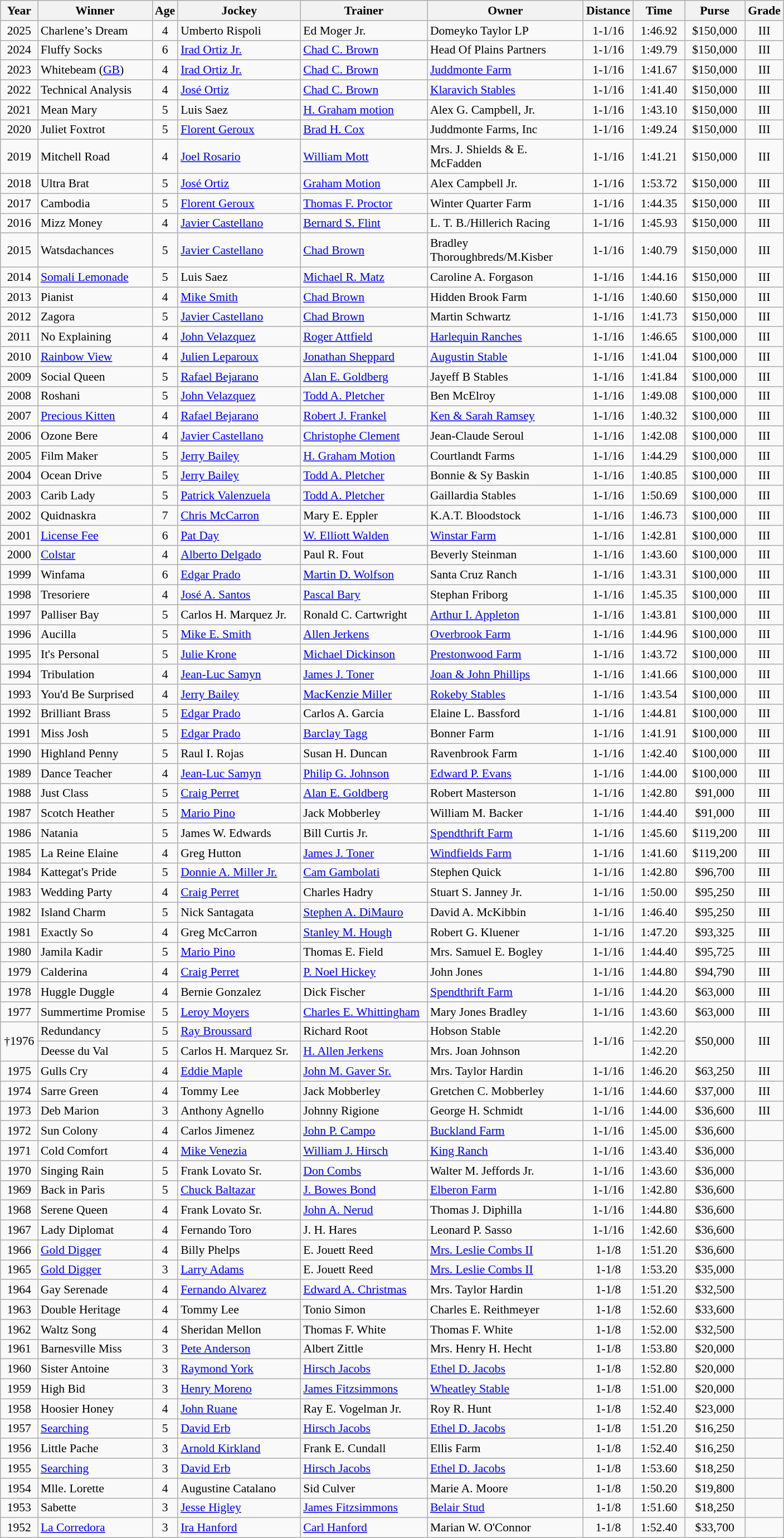<table class="wikitable sortable" style="font-size:90%">
<tr>
<th style="width:38px">Year<br></th>
<th style="width:130px">Winner<br></th>
<th>Age<br></th>
<th style="width:140px">Jockey<br></th>
<th style="width:145px">Trainer<br></th>
<th style="width:180px">Owner<br></th>
<th style="width:45px">Distance<br></th>
<th style="width:55px">Time<br></th>
<th style="width:65px">Purse<br></th>
<th style="width:40px">Grade</th>
</tr>
<tr>
<td align="center">2025</td>
<td>Charlene’s Dream</td>
<td align="center">4</td>
<td>Umberto Rispoli</td>
<td>Ed Moger Jr.</td>
<td>Domeyko Taylor LP</td>
<td align="center">1-1/16</td>
<td align="center">1:46.92</td>
<td align="center">$150,000</td>
<td align="center">III</td>
</tr>
<tr>
<td align="center">2024</td>
<td>Fluffy Socks</td>
<td align="center">6</td>
<td><a href='#'>Irad Ortiz Jr.</a></td>
<td><a href='#'>Chad C. Brown</a></td>
<td>Head Of Plains Partners</td>
<td align="center">1-1/16</td>
<td align="center">1:49.79</td>
<td align="center">$150,000</td>
<td align="center">III</td>
</tr>
<tr>
<td align="center">2023</td>
<td>Whitebeam (<a href='#'>GB</a>)</td>
<td align="center">4</td>
<td><a href='#'>Irad Ortiz Jr.</a></td>
<td><a href='#'>Chad C. Brown</a></td>
<td><a href='#'>Juddmonte Farm</a></td>
<td align="center">1-1/16</td>
<td align="center">1:41.67</td>
<td align="center">$150,000</td>
<td align="center">III</td>
</tr>
<tr>
<td align=center>2022</td>
<td>Technical Analysis</td>
<td align=center>4</td>
<td><a href='#'>José Ortiz</a></td>
<td><a href='#'>Chad C. Brown</a></td>
<td><a href='#'>Klaravich Stables</a></td>
<td align=center>1-1/16</td>
<td align=center>1:41.40</td>
<td align=center>$150,000</td>
<td align=center>III</td>
</tr>
<tr>
<td align=center>2021</td>
<td>Mean Mary</td>
<td align=center>5</td>
<td>Luis Saez</td>
<td><a href='#'>H. Graham motion</a></td>
<td>Alex G. Campbell, Jr.</td>
<td align=center>1-1/16</td>
<td align=center>1:43.10</td>
<td align=center>$150,000</td>
<td align=center>III</td>
</tr>
<tr>
<td align=center>2020</td>
<td>Juliet Foxtrot</td>
<td align=center>5</td>
<td><a href='#'>Florent Geroux</a></td>
<td><a href='#'>Brad H. Cox</a></td>
<td>Juddmonte Farms, Inc</td>
<td align=center>1-1/16</td>
<td align=center>1:49.24</td>
<td align=center>$150,000</td>
<td align=center>III</td>
</tr>
<tr>
<td align=center>2019</td>
<td>Mitchell Road</td>
<td align=center>4</td>
<td><a href='#'>Joel Rosario</a></td>
<td><a href='#'>William Mott</a></td>
<td>Mrs. J. Shields & E. McFadden</td>
<td align=center>1-1/16</td>
<td align=center>1:41.21</td>
<td align=center>$150,000</td>
<td align=center>III</td>
</tr>
<tr>
<td align=center>2018</td>
<td>Ultra Brat</td>
<td align=center>5</td>
<td><a href='#'>José Ortiz</a></td>
<td><a href='#'>Graham Motion</a></td>
<td>Alex Campbell Jr.</td>
<td align=center>1-1/16</td>
<td align=center>1:53.72</td>
<td align=center>$150,000</td>
<td align=center>III</td>
</tr>
<tr>
<td align=center>2017</td>
<td>Cambodia</td>
<td align=center>5</td>
<td><a href='#'>Florent Geroux</a></td>
<td><a href='#'>Thomas F. Proctor</a></td>
<td>Winter Quarter Farm</td>
<td align=center>1-1/16</td>
<td align=center>1:44.35</td>
<td align=center>$150,000</td>
<td align=center>III</td>
</tr>
<tr>
<td align=center>2016</td>
<td>Mizz Money</td>
<td align=center>4</td>
<td><a href='#'>Javier Castellano</a></td>
<td><a href='#'>Bernard S. Flint</a></td>
<td>L. T. B./Hillerich Racing</td>
<td align=center>1-1/16</td>
<td align=center>1:45.93</td>
<td align=center>$150,000</td>
<td align=center>III</td>
</tr>
<tr>
<td align=center>2015</td>
<td>Watsdachances</td>
<td align=center>5</td>
<td><a href='#'>Javier Castellano</a></td>
<td><a href='#'>Chad Brown</a></td>
<td>Bradley Thoroughbreds/M.Kisber</td>
<td align=center>1-1/16</td>
<td align=center>1:40.79</td>
<td align=center>$150,000</td>
<td align=center>III</td>
</tr>
<tr>
<td align=center>2014</td>
<td><a href='#'>Somali Lemonade</a></td>
<td align=center>5</td>
<td>Luis Saez</td>
<td><a href='#'>Michael R. Matz</a></td>
<td>Caroline A. Forgason</td>
<td align=center>1-1/16</td>
<td align=center>1:44.16</td>
<td align=center>$150,000</td>
<td align=center>III</td>
</tr>
<tr>
<td align=center>2013</td>
<td>Pianist</td>
<td align=center>4</td>
<td><a href='#'>Mike Smith</a></td>
<td><a href='#'>Chad Brown</a></td>
<td>Hidden Brook Farm</td>
<td align=center>1-1/16</td>
<td align=center>1:40.60</td>
<td align=center>$150,000</td>
<td align=center>III</td>
</tr>
<tr>
<td align=center>2012</td>
<td>Zagora</td>
<td align=center>5</td>
<td><a href='#'>Javier Castellano</a></td>
<td><a href='#'>Chad Brown</a></td>
<td>Martin Schwartz</td>
<td align=center>1-1/16</td>
<td align=center>1:41.73</td>
<td align=center>$150,000</td>
<td align=center>III</td>
</tr>
<tr>
<td align=center>2011</td>
<td>No Explaining</td>
<td align=center>4</td>
<td><a href='#'>John Velazquez</a></td>
<td><a href='#'>Roger Attfield</a></td>
<td><a href='#'>Harlequin Ranches</a></td>
<td align=center>1-1/16</td>
<td align=center>1:46.65</td>
<td align=center>$100,000</td>
<td align=center>III</td>
</tr>
<tr>
<td align=center>2010</td>
<td><a href='#'>Rainbow View</a></td>
<td align=center>4</td>
<td><a href='#'>Julien Leparoux</a></td>
<td><a href='#'>Jonathan Sheppard</a></td>
<td><a href='#'>Augustin Stable</a></td>
<td align=center>1-1/16</td>
<td align=center>1:41.04</td>
<td align=center>$100,000</td>
<td align=center>III</td>
</tr>
<tr>
<td align=center>2009</td>
<td>Social Queen</td>
<td align=center>5</td>
<td><a href='#'>Rafael Bejarano</a></td>
<td><a href='#'>Alan E. Goldberg</a></td>
<td>Jayeff B Stables</td>
<td align=center>1-1/16</td>
<td align=center>1:41.84</td>
<td align=center>$100,000</td>
<td align=center>III</td>
</tr>
<tr>
<td align=center>2008</td>
<td>Roshani</td>
<td align=center>5</td>
<td><a href='#'>John Velazquez</a></td>
<td><a href='#'>Todd A. Pletcher</a></td>
<td>Ben McElroy</td>
<td align=center>1-1/16</td>
<td align=center>1:49.08</td>
<td align=center>$100,000</td>
<td align=center>III</td>
</tr>
<tr>
<td align=center>2007</td>
<td><a href='#'>Precious Kitten</a></td>
<td align=center>4</td>
<td><a href='#'>Rafael Bejarano</a></td>
<td><a href='#'>Robert J. Frankel</a></td>
<td><a href='#'>Ken & Sarah Ramsey</a></td>
<td align=center>1-1/16</td>
<td align=center>1:40.32</td>
<td align=center>$100,000</td>
<td align=center>III</td>
</tr>
<tr>
<td align=center>2006</td>
<td>Ozone Bere</td>
<td align=center>4</td>
<td><a href='#'>Javier Castellano</a></td>
<td><a href='#'>Christophe Clement</a></td>
<td>Jean-Claude Seroul</td>
<td align=center>1-1/16</td>
<td align=center>1:42.08</td>
<td align=center>$100,000</td>
<td align=center>III</td>
</tr>
<tr>
<td align=center>2005</td>
<td>Film Maker</td>
<td align=center>5</td>
<td><a href='#'>Jerry Bailey</a></td>
<td><a href='#'>H. Graham Motion</a></td>
<td>Courtlandt Farms</td>
<td align=center>1-1/16</td>
<td align=center>1:44.29</td>
<td align=center>$100,000</td>
<td align=center>III</td>
</tr>
<tr>
<td align=center>2004</td>
<td>Ocean Drive</td>
<td align=center>5</td>
<td><a href='#'>Jerry Bailey</a></td>
<td><a href='#'>Todd A. Pletcher</a></td>
<td>Bonnie & Sy Baskin</td>
<td align=center>1-1/16</td>
<td align=center>1:40.85</td>
<td align=center>$100,000</td>
<td align=center>III</td>
</tr>
<tr>
<td align=center>2003</td>
<td>Carib Lady</td>
<td align=center>5</td>
<td><a href='#'>Patrick Valenzuela</a></td>
<td><a href='#'>Todd A. Pletcher</a></td>
<td>Gaillardia Stables</td>
<td align=center>1-1/16</td>
<td align=center>1:50.69</td>
<td align=center>$100,000</td>
<td align=center>III</td>
</tr>
<tr>
<td align=center>2002</td>
<td>Quidnaskra</td>
<td align=center>7</td>
<td><a href='#'>Chris McCarron</a></td>
<td>Mary E. Eppler</td>
<td>K.A.T. Bloodstock</td>
<td align=center>1-1/16</td>
<td align=center>1:46.73</td>
<td align=center>$100,000</td>
<td align=center>III</td>
</tr>
<tr>
<td align=center>2001</td>
<td><a href='#'>License Fee</a></td>
<td align=center>6</td>
<td><a href='#'>Pat Day</a></td>
<td><a href='#'>W. Elliott Walden</a></td>
<td><a href='#'>Winstar Farm</a></td>
<td align=center>1-1/16</td>
<td align=center>1:42.81</td>
<td align=center>$100,000</td>
<td align=center>III</td>
</tr>
<tr>
<td align=center>2000</td>
<td><a href='#'>Colstar</a></td>
<td align=center>4</td>
<td><a href='#'>Alberto Delgado</a></td>
<td>Paul R. Fout</td>
<td>Beverly Steinman</td>
<td align=center>1-1/16</td>
<td align=center>1:43.60</td>
<td align=center>$100,000</td>
<td align=center>III</td>
</tr>
<tr>
<td align=center>1999</td>
<td>Winfama</td>
<td align=center>6</td>
<td><a href='#'>Edgar Prado</a></td>
<td><a href='#'>Martin D. Wolfson</a></td>
<td>Santa Cruz Ranch</td>
<td align=center>1-1/16</td>
<td align=center>1:43.31</td>
<td align=center>$100,000</td>
<td align=center>III</td>
</tr>
<tr>
<td align=center>1998</td>
<td>Tresoriere</td>
<td align=center>4</td>
<td><a href='#'>José A. Santos</a></td>
<td><a href='#'>Pascal Bary</a></td>
<td>Stephan Friborg</td>
<td align=center>1-1/16</td>
<td align=center>1:45.35</td>
<td align=center>$100,000</td>
<td align=center>III</td>
</tr>
<tr>
<td align=center>1997</td>
<td>Palliser Bay</td>
<td align=center>5</td>
<td>Carlos H. Marquez Jr.</td>
<td>Ronald C. Cartwright</td>
<td><a href='#'>Arthur I. Appleton</a></td>
<td align=center>1-1/16</td>
<td align=center>1:43.81</td>
<td align=center>$100,000</td>
<td align=center>III</td>
</tr>
<tr>
<td align=center>1996</td>
<td>Aucilla</td>
<td align=center>5</td>
<td><a href='#'>Mike E. Smith</a></td>
<td><a href='#'>Allen Jerkens</a></td>
<td><a href='#'>Overbrook Farm</a></td>
<td align=center>1-1/16</td>
<td align=center>1:44.96</td>
<td align=center>$100,000</td>
<td align=center>III</td>
</tr>
<tr>
<td align=center>1995</td>
<td>It's Personal</td>
<td align=center>5</td>
<td><a href='#'>Julie Krone</a></td>
<td><a href='#'>Michael Dickinson</a></td>
<td><a href='#'>Prestonwood Farm</a></td>
<td align=center>1-1/16</td>
<td align=center>1:43.72</td>
<td align=center>$100,000</td>
<td align=center>III</td>
</tr>
<tr>
<td align=center>1994</td>
<td>Tribulation</td>
<td align=center>4</td>
<td><a href='#'>Jean-Luc Samyn</a></td>
<td><a href='#'>James J. Toner</a></td>
<td><a href='#'>Joan & John Phillips</a></td>
<td align=center>1-1/16</td>
<td align=center>1:41.66</td>
<td align=center>$100,000</td>
<td align=center>III</td>
</tr>
<tr>
<td align=center>1993</td>
<td>You'd Be Surprised</td>
<td align=center>4</td>
<td><a href='#'>Jerry Bailey</a></td>
<td><a href='#'>MacKenzie Miller</a></td>
<td><a href='#'>Rokeby Stables</a></td>
<td align=center>1-1/16</td>
<td align=center>1:43.54</td>
<td align=center>$100,000</td>
<td align=center>III</td>
</tr>
<tr>
<td align=center>1992</td>
<td>Brilliant Brass</td>
<td align=center>5</td>
<td><a href='#'>Edgar Prado</a></td>
<td>Carlos A. Garcia</td>
<td>Elaine L. Bassford</td>
<td align=center>1-1/16</td>
<td align=center>1:44.81</td>
<td align=center>$100,000</td>
<td align=center>III</td>
</tr>
<tr>
<td align=center>1991</td>
<td>Miss Josh</td>
<td align=center>5</td>
<td><a href='#'>Edgar Prado</a></td>
<td><a href='#'>Barclay Tagg</a></td>
<td>Bonner Farm</td>
<td align=center>1-1/16</td>
<td align=center>1:41.91</td>
<td align=center>$100,000</td>
<td align=center>III</td>
</tr>
<tr>
<td align=center>1990</td>
<td>Highland Penny</td>
<td align=center>5</td>
<td>Raul I. Rojas</td>
<td>Susan H. Duncan</td>
<td>Ravenbrook Farm</td>
<td align=center>1-1/16</td>
<td align=center>1:42.40</td>
<td align=center>$100,000</td>
<td align=center>III</td>
</tr>
<tr>
<td align=center>1989</td>
<td>Dance Teacher</td>
<td align=center>4</td>
<td><a href='#'>Jean-Luc Samyn</a></td>
<td><a href='#'>Philip G. Johnson</a></td>
<td><a href='#'>Edward P. Evans</a></td>
<td align=center>1-1/16</td>
<td align=center>1:44.00</td>
<td align=center>$100,000</td>
<td align=center>III</td>
</tr>
<tr>
<td align=center>1988</td>
<td>Just Class</td>
<td align=center>5</td>
<td><a href='#'>Craig Perret</a></td>
<td><a href='#'>Alan E. Goldberg</a></td>
<td>Robert Masterson</td>
<td align=center>1-1/16</td>
<td align=center>1:42.80</td>
<td align=center>$91,000</td>
<td align=center>III</td>
</tr>
<tr>
<td align=center>1987</td>
<td>Scotch Heather</td>
<td align=center>5</td>
<td><a href='#'>Mario Pino</a></td>
<td>Jack Mobberley</td>
<td>William M. Backer</td>
<td align=center>1-1/16</td>
<td align=center>1:44.40</td>
<td align=center>$91,000</td>
<td align=center>III</td>
</tr>
<tr>
<td align=center>1986</td>
<td>Natania</td>
<td align=center>5</td>
<td>James W. Edwards</td>
<td>Bill Curtis Jr.</td>
<td><a href='#'>Spendthrift Farm</a></td>
<td align=center>1-1/16</td>
<td align=center>1:45.60</td>
<td align=center>$119,200</td>
<td align=center>III</td>
</tr>
<tr>
<td align=center>1985</td>
<td>La Reine Elaine</td>
<td align=center>4</td>
<td>Greg Hutton</td>
<td><a href='#'>James J. Toner</a></td>
<td><a href='#'>Windfields Farm</a></td>
<td align=center>1-1/16</td>
<td align=center>1:41.60</td>
<td align=center>$119,200</td>
<td align=center>III</td>
</tr>
<tr>
<td align=center>1984</td>
<td>Kattegat's Pride</td>
<td align=center>5</td>
<td><a href='#'>Donnie A. Miller Jr.</a></td>
<td><a href='#'>Cam Gambolati</a></td>
<td>Stephen Quick</td>
<td align=center>1-1/16</td>
<td align=center>1:42.80</td>
<td align=center>$96,700</td>
<td align=center>III</td>
</tr>
<tr>
<td align=center>1983</td>
<td>Wedding Party</td>
<td align=center>4</td>
<td><a href='#'>Craig Perret</a></td>
<td>Charles Hadry</td>
<td>Stuart S. Janney Jr.</td>
<td align=center>1-1/16</td>
<td align=center>1:50.00</td>
<td align=center>$95,250</td>
<td align=center>III</td>
</tr>
<tr>
<td align=center>1982</td>
<td>Island Charm</td>
<td align=center>5</td>
<td>Nick Santagata</td>
<td><a href='#'>Stephen A. DiMauro</a></td>
<td>David A. McKibbin</td>
<td align=center>1-1/16</td>
<td align=center>1:46.40</td>
<td align=center>$95,250</td>
<td align=center>III</td>
</tr>
<tr>
<td align=center>1981</td>
<td>Exactly So</td>
<td align=center>4</td>
<td>Greg McCarron</td>
<td><a href='#'>Stanley M. Hough</a></td>
<td>Robert G. Kluener</td>
<td align=center>1-1/16</td>
<td align=center>1:47.20</td>
<td align=center>$93,325</td>
<td align=center>III</td>
</tr>
<tr>
<td align=center>1980</td>
<td>Jamila Kadir</td>
<td align=center>5</td>
<td><a href='#'>Mario Pino</a></td>
<td>Thomas E. Field</td>
<td>Mrs. Samuel E. Bogley</td>
<td align=center>1-1/16</td>
<td align=center>1:44.40</td>
<td align=center>$95,725</td>
<td align=center>III</td>
</tr>
<tr>
<td align=center>1979</td>
<td>Calderina</td>
<td align=center>4</td>
<td><a href='#'>Craig Perret</a></td>
<td><a href='#'>P. Noel Hickey</a></td>
<td>John Jones</td>
<td align=center>1-1/16</td>
<td align=center>1:44.80</td>
<td align=center>$94,790</td>
<td align=center>III</td>
</tr>
<tr>
<td align=center>1978</td>
<td>Huggle Duggle</td>
<td align=center>4</td>
<td>Bernie Gonzalez</td>
<td>Dick Fischer</td>
<td><a href='#'>Spendthrift Farm</a></td>
<td align=center>1-1/16</td>
<td align=center>1:44.20</td>
<td align=center>$63,000</td>
<td align=center>III</td>
</tr>
<tr>
<td align=center>1977</td>
<td>Summertime Promise</td>
<td align=center>5</td>
<td><a href='#'>Leroy Moyers</a></td>
<td><a href='#'>Charles E. Whittingham</a></td>
<td>Mary Jones Bradley</td>
<td align=center>1-1/16</td>
<td align=center>1:43.60</td>
<td align=center>$63,000</td>
<td align=center>III</td>
</tr>
<tr>
<td align=center rowspan=2>†1976</td>
<td>Redundancy</td>
<td align=center>5</td>
<td><a href='#'>Ray Broussard</a></td>
<td>Richard Root</td>
<td>Hobson Stable</td>
<td align=center rowspan=2>1-1/16</td>
<td align=center>1:42.20</td>
<td align=center rowspan=2>$50,000</td>
<td align=center rowspan=2>III</td>
</tr>
<tr>
<td>Deesse du Val</td>
<td align=center>5</td>
<td>Carlos H. Marquez Sr.</td>
<td><a href='#'>H. Allen Jerkens</a></td>
<td>Mrs. Joan Johnson</td>
<td align=center>1:42.20</td>
</tr>
<tr>
<td align=center>1975</td>
<td>Gulls Cry</td>
<td align=center>4</td>
<td><a href='#'>Eddie Maple</a></td>
<td><a href='#'>John M. Gaver Sr.</a></td>
<td>Mrs. Taylor Hardin</td>
<td align=center>1-1/16</td>
<td align=center>1:46.20</td>
<td align=center>$63,250</td>
<td align=center>III</td>
</tr>
<tr>
<td align=center>1974</td>
<td>Sarre Green</td>
<td align=center>4</td>
<td>Tommy Lee</td>
<td>Jack Mobberley</td>
<td>Gretchen C. Mobberley</td>
<td align=center>1-1/16</td>
<td align=center>1:44.60</td>
<td align=center>$37,000</td>
<td align=center>III</td>
</tr>
<tr>
<td align=center>1973</td>
<td>Deb Marion</td>
<td align=center>3</td>
<td>Anthony Agnello</td>
<td>Johnny Rigione</td>
<td>George H. Schmidt</td>
<td align=center>1-1/16</td>
<td align=center>1:44.00</td>
<td align=center>$36,600</td>
<td align=center>III</td>
</tr>
<tr>
<td align=center>1972</td>
<td>Sun Colony</td>
<td align=center>4</td>
<td>Carlos Jimenez</td>
<td><a href='#'>John P. Campo</a></td>
<td><a href='#'>Buckland Farm</a></td>
<td align=center>1-1/16</td>
<td align=center>1:45.00</td>
<td align=center>$36,600</td>
<td align=center></td>
</tr>
<tr>
<td align=center>1971</td>
<td>Cold Comfort</td>
<td align=center>4</td>
<td><a href='#'>Mike Venezia</a></td>
<td><a href='#'>William J. Hirsch</a></td>
<td><a href='#'>King Ranch</a></td>
<td align=center>1-1/16</td>
<td align=center>1:43.40</td>
<td align=center>$36,000</td>
<td align=center></td>
</tr>
<tr>
<td align=center>1970</td>
<td>Singing Rain</td>
<td align=center>5</td>
<td>Frank Lovato Sr.</td>
<td><a href='#'>Don Combs</a></td>
<td>Walter M. Jeffords Jr.</td>
<td align=center>1-1/16</td>
<td align=center>1:43.60</td>
<td align=center>$36,000</td>
<td align=center></td>
</tr>
<tr>
<td align=center>1969</td>
<td>Back in Paris</td>
<td align=center>5</td>
<td><a href='#'>Chuck Baltazar</a></td>
<td><a href='#'>J. Bowes Bond</a></td>
<td><a href='#'>Elberon Farm</a></td>
<td align=center>1-1/16</td>
<td align=center>1:42.80</td>
<td align=center>$36,600</td>
<td align=center></td>
</tr>
<tr>
<td align=center>1968</td>
<td>Serene Queen</td>
<td align=center>4</td>
<td>Frank Lovato Sr.</td>
<td><a href='#'>John A. Nerud</a></td>
<td>Thomas J. Diphilla</td>
<td align=center>1-1/16</td>
<td align=center>1:44.80</td>
<td align=center>$36,600</td>
<td align=center></td>
</tr>
<tr>
<td align=center>1967</td>
<td>Lady Diplomat</td>
<td align=center>4</td>
<td>Fernando Toro</td>
<td>J. H. Hares</td>
<td>Leonard P. Sasso</td>
<td align=center>1-1/16</td>
<td align=center>1:42.60</td>
<td align=center>$36,600</td>
<td align=center></td>
</tr>
<tr>
<td align=center>1966</td>
<td><a href='#'>Gold Digger</a></td>
<td align=center>4</td>
<td>Billy Phelps</td>
<td>E. Jouett Reed</td>
<td><a href='#'>Mrs. Leslie Combs II</a></td>
<td align=center>1-1/8</td>
<td align=center>1:51.20</td>
<td align=center>$36,600</td>
<td align=center></td>
</tr>
<tr>
<td align=center>1965</td>
<td><a href='#'>Gold Digger</a></td>
<td align=center>3</td>
<td><a href='#'>Larry Adams</a></td>
<td>E. Jouett Reed</td>
<td><a href='#'>Mrs. Leslie Combs II</a></td>
<td align=center>1-1/8</td>
<td align=center>1:53.20</td>
<td align=center>$35,000</td>
<td align=center></td>
</tr>
<tr>
<td align=center>1964</td>
<td>Gay Serenade</td>
<td align=center>4</td>
<td><a href='#'>Fernando Alvarez</a></td>
<td><a href='#'>Edward A. Christmas</a></td>
<td>Mrs. Taylor Hardin</td>
<td align=center>1-1/8</td>
<td align=center>1:51.20</td>
<td align=center>$32,500</td>
<td align=center></td>
</tr>
<tr>
<td align=center>1963</td>
<td>Double Heritage</td>
<td align=center>4</td>
<td>Tommy Lee</td>
<td>Tonio Simon</td>
<td>Charles E. Reithmeyer</td>
<td align=center>1-1/8</td>
<td align=center>1:52.60</td>
<td align=center>$33,600</td>
<td align=center></td>
</tr>
<tr>
<td align=center>1962</td>
<td>Waltz Song</td>
<td align=center>4</td>
<td>Sheridan Mellon</td>
<td>Thomas F. White</td>
<td>Thomas F. White</td>
<td align=center>1-1/8</td>
<td align=center>1:52.00</td>
<td align=center>$32,500</td>
<td align=center></td>
</tr>
<tr>
<td align=center>1961</td>
<td>Barnesville Miss</td>
<td align=center>3</td>
<td><a href='#'>Pete Anderson</a></td>
<td>Albert Zittle</td>
<td>Mrs. Henry H. Hecht</td>
<td align=center>1-1/8</td>
<td align=center>1:53.80</td>
<td align=center>$20,000</td>
<td align=center></td>
</tr>
<tr>
<td align=center>1960</td>
<td>Sister Antoine</td>
<td align=center>3</td>
<td><a href='#'>Raymond York</a></td>
<td><a href='#'>Hirsch Jacobs</a></td>
<td><a href='#'>Ethel D. Jacobs</a></td>
<td align=center>1-1/8</td>
<td align=center>1:52.80</td>
<td align=center>$20,000</td>
<td align=center></td>
</tr>
<tr>
<td align=center>1959</td>
<td>High Bid</td>
<td align=center>3</td>
<td><a href='#'>Henry Moreno</a></td>
<td><a href='#'>James Fitzsimmons</a></td>
<td><a href='#'>Wheatley Stable</a></td>
<td align=center>1-1/8</td>
<td align=center>1:51.00</td>
<td align=center>$20,000</td>
<td align=center></td>
</tr>
<tr>
<td align=center>1958</td>
<td>Hoosier Honey</td>
<td align=center>4</td>
<td><a href='#'>John Ruane</a></td>
<td>Ray E. Vogelman Jr.</td>
<td>Roy R. Hunt</td>
<td align=center>1-1/8</td>
<td align=center>1:52.40</td>
<td align=center>$23,000</td>
<td align=center></td>
</tr>
<tr>
<td align=center>1957</td>
<td><a href='#'>Searching</a></td>
<td align=center>5</td>
<td><a href='#'>David Erb</a></td>
<td><a href='#'>Hirsch Jacobs</a></td>
<td><a href='#'>Ethel D. Jacobs</a></td>
<td align=center>1-1/8</td>
<td align=center>1:51.20</td>
<td align=center>$16,250</td>
<td align=center></td>
</tr>
<tr>
<td align=center>1956</td>
<td>Little Pache</td>
<td align=center>3</td>
<td><a href='#'>Arnold Kirkland</a></td>
<td>Frank E. Cundall</td>
<td>Ellis Farm</td>
<td align=center>1-1/8</td>
<td align=center>1:52.40</td>
<td align=center>$16,250</td>
<td align=center></td>
</tr>
<tr>
<td align=center>1955</td>
<td><a href='#'>Searching</a></td>
<td align=center>3</td>
<td><a href='#'>David Erb</a></td>
<td><a href='#'>Hirsch Jacobs</a></td>
<td><a href='#'>Ethel D. Jacobs</a></td>
<td align=center>1-1/8</td>
<td align=center>1:53.60</td>
<td align=center>$18,250</td>
<td align=center></td>
</tr>
<tr>
<td align=center>1954</td>
<td>Mlle. Lorette</td>
<td align=center>4</td>
<td>Augustine Catalano</td>
<td>Sid Culver</td>
<td>Marie A. Moore</td>
<td align=center>1-1/8</td>
<td align=center>1:50.20</td>
<td align=center>$19,800</td>
<td align=center></td>
</tr>
<tr>
<td align=center>1953</td>
<td>Sabette</td>
<td align=center>3</td>
<td><a href='#'>Jesse Higley</a></td>
<td><a href='#'>James Fitzsimmons</a></td>
<td><a href='#'>Belair Stud</a></td>
<td align=center>1-1/8</td>
<td align=center>1:51.60</td>
<td align=center>$18,250</td>
<td align=center></td>
</tr>
<tr>
<td align=center>1952</td>
<td><a href='#'>La Corredora</a></td>
<td align=center>3</td>
<td><a href='#'>Ira Hanford</a></td>
<td><a href='#'>Carl Hanford</a></td>
<td>Marian W. O'Connor</td>
<td align=center>1-1/8</td>
<td align=center>1:52.40</td>
<td align=center>$33,700</td>
<td align=center></td>
</tr>
</table>
